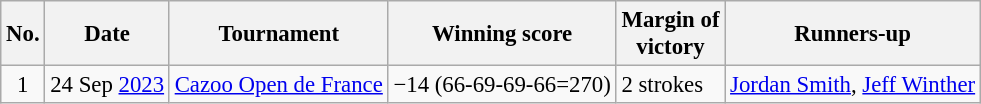<table class="wikitable" style="font-size:95%;">
<tr>
<th>No.</th>
<th>Date</th>
<th>Tournament</th>
<th>Winning score</th>
<th>Margin of<br>victory</th>
<th>Runners-up</th>
</tr>
<tr>
<td align=center>1</td>
<td align=right>24 Sep <a href='#'>2023</a></td>
<td><a href='#'>Cazoo Open de France</a></td>
<td>−14 (66-69-69-66=270)</td>
<td>2 strokes</td>
<td> <a href='#'>Jordan Smith</a>,  <a href='#'>Jeff Winther</a></td>
</tr>
</table>
